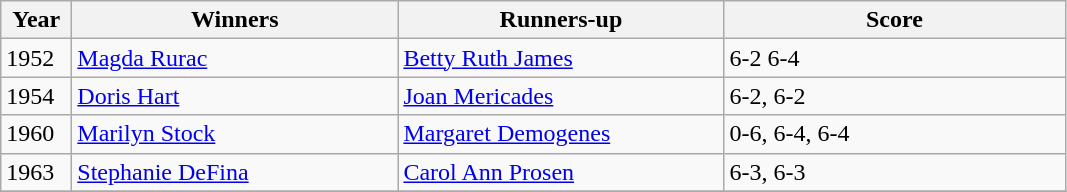<table class="wikitable">
<tr>
<th style="width:40px">Year</th>
<th style="width:210px">Winners</th>
<th style="width:210px">Runners-up</th>
<th style="width:220px" class="unsortable">Score</th>
</tr>
<tr>
<td>1952</td>
<td>  <a href='#'>Magda Rurac</a></td>
<td> <a href='#'>Betty Ruth James</a></td>
<td>6-2 6-4</td>
</tr>
<tr>
<td>1954</td>
<td>  <a href='#'>Doris Hart</a></td>
<td> <a href='#'>Joan Mericades</a></td>
<td>6-2, 6-2</td>
</tr>
<tr>
<td>1960</td>
<td>  <a href='#'>Marilyn Stock</a></td>
<td> <a href='#'>Margaret Demogenes</a></td>
<td>0-6, 6-4, 6-4</td>
</tr>
<tr>
<td>1963</td>
<td>  <a href='#'>Stephanie DeFina</a></td>
<td> <a href='#'>Carol Ann Prosen</a></td>
<td>6-3, 6-3</td>
</tr>
<tr>
</tr>
</table>
